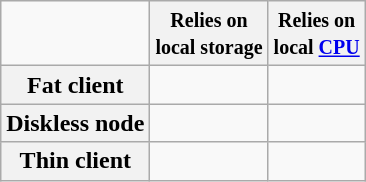<table class="wikitable floatright">
<tr>
<td></td>
<th><small>Relies on <br>local storage</small></th>
<th><small>Relies on <br>local <a href='#'>CPU</a></small></th>
</tr>
<tr>
<th>Fat client</th>
<td></td>
<td></td>
</tr>
<tr>
<th>Diskless node</th>
<td></td>
<td></td>
</tr>
<tr>
<th>Thin client</th>
<td></td>
<td></td>
</tr>
</table>
